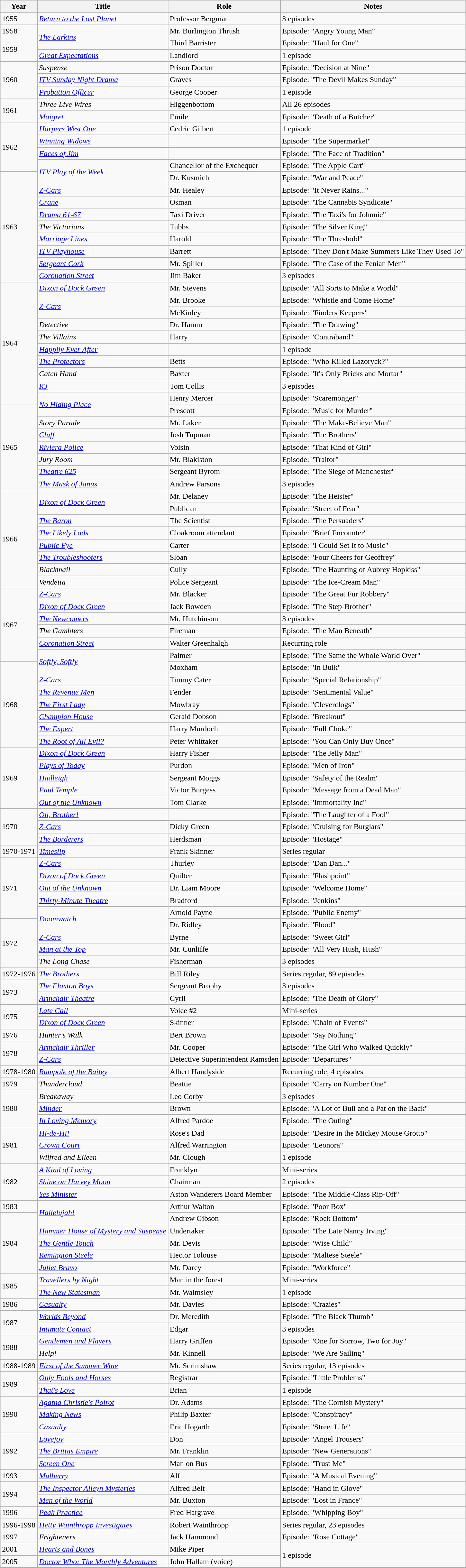<table class="wikitable">
<tr>
<th>Year</th>
<th>Title</th>
<th>Role</th>
<th>Notes</th>
</tr>
<tr>
<td>1955</td>
<td><em><a href='#'>Return to the Lost Planet</a></em></td>
<td>Professor Bergman</td>
<td>3 episodes</td>
</tr>
<tr>
<td>1958</td>
<td rowspan="2"><em><a href='#'>The Larkins</a></em></td>
<td>Mr. Burlington Thrush</td>
<td>Episode: "Angry Young Man"</td>
</tr>
<tr>
<td rowspan="2">1959</td>
<td>Third Barrister</td>
<td>Episode: "Haul for One"</td>
</tr>
<tr>
<td><em><a href='#'>Great Expectations</a></em></td>
<td>Landlord</td>
<td>1 episode</td>
</tr>
<tr>
<td rowspan="3">1960</td>
<td><em>Suspense</em></td>
<td>Prison Doctor</td>
<td>Episode: "Decision at Nine"</td>
</tr>
<tr>
<td><em><a href='#'>ITV Sunday Night Drama</a></em></td>
<td>Graves</td>
<td>Episode: "The Devil Makes Sunday"</td>
</tr>
<tr>
<td><em><a href='#'>Probation Officer</a></em></td>
<td>George Cooper</td>
<td>1 episode</td>
</tr>
<tr>
<td rowspan="2">1961</td>
<td><em>Three Live Wires</em></td>
<td>Higgenbottom</td>
<td>All 26 episodes</td>
</tr>
<tr>
<td><em><a href='#'>Maigret</a></em></td>
<td>Emile</td>
<td>Episode: "Death of a Butcher"</td>
</tr>
<tr>
<td rowspan="4">1962</td>
<td><em><a href='#'>Harpers West One</a></em></td>
<td>Cedric Gilbert</td>
<td>1 episode</td>
</tr>
<tr>
<td><em><a href='#'>Winning Widows</a></em></td>
<td></td>
<td>Episode: "The Supermarket"</td>
</tr>
<tr>
<td><em><a href='#'>Faces of Jim</a></em></td>
<td></td>
<td>Episode: "The Face of Tradition"</td>
</tr>
<tr>
<td rowspan="2"><em><a href='#'>ITV Play of the Week</a></em></td>
<td>Chancellor of the Exchequer</td>
<td>Episode: "The Apple Cart"</td>
</tr>
<tr>
<td rowspan="9">1963</td>
<td>Dr. Kusmich</td>
<td>Episode: "War and Peace"</td>
</tr>
<tr>
<td><em><a href='#'>Z-Cars</a></em></td>
<td>Mr. Healey</td>
<td>Episode: "It Never Rains..."</td>
</tr>
<tr>
<td><em><a href='#'>Crane</a></em></td>
<td>Osman</td>
<td>Episode: "The Cannabis Syndicate"</td>
</tr>
<tr>
<td><em><a href='#'>Drama 61-67</a></em></td>
<td>Taxi Driver</td>
<td>Episode: "The Taxi's for Johnnie"</td>
</tr>
<tr>
<td><em>The Victorians</em></td>
<td>Tubbs</td>
<td>Episode: "The Silver King"</td>
</tr>
<tr>
<td><em><a href='#'>Marriage Lines</a></em></td>
<td>Harold</td>
<td>Episode: "The Threshold"</td>
</tr>
<tr>
<td><em><a href='#'>ITV Playhouse</a></em></td>
<td>Barrett</td>
<td>Episode: "They Don't Make Summers Like They Used To"</td>
</tr>
<tr>
<td><em><a href='#'>Sergeant Cork</a></em></td>
<td>Mr. Spiller</td>
<td>Episode: "The Case of the Fenian Men"</td>
</tr>
<tr>
<td><em><a href='#'>Coronation Street</a></em></td>
<td>Jim Baker</td>
<td>3 episodes</td>
</tr>
<tr>
<td rowspan="10">1964</td>
<td><em><a href='#'>Dixon of Dock Green</a></em></td>
<td>Mr. Stevens</td>
<td>Episode: "All Sorts to Make a World"</td>
</tr>
<tr>
<td rowspan="2"><em><a href='#'>Z-Cars</a></em></td>
<td>Mr. Brooke</td>
<td>Episode: "Whistle and Come Home"</td>
</tr>
<tr>
<td>McKinley</td>
<td>Episode: "Finders Keepers"</td>
</tr>
<tr>
<td><em>Detective</em></td>
<td>Dr. Hamm</td>
<td>Episode: "The Drawing"</td>
</tr>
<tr>
<td><em>The Villains</em></td>
<td>Harry</td>
<td>Episode: "Contraband"</td>
</tr>
<tr>
<td><em><a href='#'>Happily Ever After</a></em></td>
<td></td>
<td>1 episode</td>
</tr>
<tr>
<td><em><a href='#'>The Protectors</a></em></td>
<td>Betts</td>
<td>Episode: "Who Killed Lazoryck?"</td>
</tr>
<tr>
<td><em>Catch Hand</em></td>
<td>Baxter</td>
<td>Episode: "It's Only Bricks and Mortar"</td>
</tr>
<tr>
<td><em><a href='#'>R3</a></em></td>
<td>Tom Collis</td>
<td>3 episodes</td>
</tr>
<tr>
<td rowspan="2"><em><a href='#'>No Hiding Place</a></em></td>
<td>Henry Mercer</td>
<td>Episode: "Scaremonger"</td>
</tr>
<tr>
<td rowspan="7">1965</td>
<td>Prescott</td>
<td>Episode: "Music for Murder"</td>
</tr>
<tr>
<td><em>Story Parade</em></td>
<td>Mr. Laker</td>
<td>Episode: "The Make-Believe Man"</td>
</tr>
<tr>
<td><em><a href='#'>Cluff</a></em></td>
<td>Josh Tupman</td>
<td>Episode: "The Brothers"</td>
</tr>
<tr>
<td><em><a href='#'>Riviera Police</a></em></td>
<td>Voisin</td>
<td>Episode: "That Kind of Girl"</td>
</tr>
<tr>
<td><em>Jury Room</em></td>
<td>Mr. Blakiston</td>
<td>Episode: "Traitor"</td>
</tr>
<tr>
<td><em><a href='#'>Theatre 625</a></em></td>
<td>Sergeant Byrom</td>
<td>Episode: "The Siege of Manchester"</td>
</tr>
<tr>
<td><em><a href='#'>The Mask of Janus</a></em></td>
<td>Andrew Parsons</td>
<td>3 episodes</td>
</tr>
<tr>
<td rowspan="8">1966</td>
<td rowspan="2"><em><a href='#'>Dixon of Dock Green</a></em></td>
<td>Mr. Delaney</td>
<td>Episode: "The Heister"</td>
</tr>
<tr>
<td>Publican</td>
<td>Episode: "Street of Fear"</td>
</tr>
<tr>
<td><em><a href='#'>The Baron</a></em></td>
<td>The Scientist</td>
<td>Episode: "The Persuaders"</td>
</tr>
<tr>
<td><em><a href='#'>The Likely Lads</a></em></td>
<td>Cloakroom attendant</td>
<td>Episode: "Brief Encounter"</td>
</tr>
<tr>
<td><em><a href='#'>Public Eye</a></em></td>
<td>Carter</td>
<td>Episode: "I Could Set It to Music"</td>
</tr>
<tr>
<td><em><a href='#'>The Troubleshooters</a></em></td>
<td>Sloan</td>
<td>Episode: "Four Cheers for Geoffrey"</td>
</tr>
<tr>
<td><em>Blackmail</em></td>
<td>Cully</td>
<td>Episode: "The Haunting of Aubrey Hopkiss"</td>
</tr>
<tr>
<td><em>Vendetta</em></td>
<td>Police Sergeant</td>
<td>Episode: "The Ice-Cream Man"</td>
</tr>
<tr>
<td rowspan="6">1967</td>
<td><em><a href='#'>Z-Cars</a></em></td>
<td>Mr. Blacker</td>
<td>Episode: "The Great Fur Robbery"</td>
</tr>
<tr>
<td><em><a href='#'>Dixon of Dock Green</a></em></td>
<td>Jack Bowden</td>
<td>Episode: "The Step-Brother"</td>
</tr>
<tr>
<td><em><a href='#'>The Newcomers</a></em></td>
<td>Mr. Hutchinson</td>
<td>3 episodes</td>
</tr>
<tr>
<td><em>The Gamblers</em></td>
<td>Fireman</td>
<td>Episode: "The Man Beneath"</td>
</tr>
<tr>
<td><em><a href='#'>Coronation Street</a></em></td>
<td>Walter Greenhalgh</td>
<td>Recurring role</td>
</tr>
<tr>
<td rowspan="2"><em><a href='#'>Softly, Softly</a></em></td>
<td>Palmer</td>
<td>Episode: "The Same the Whole World Over"</td>
</tr>
<tr>
<td rowspan="7">1968</td>
<td>Moxham</td>
<td>Episode: "In Bulk"</td>
</tr>
<tr>
<td><em><a href='#'>Z-Cars</a></em></td>
<td>Timmy Cater</td>
<td>Episode: "Special Relationship"</td>
</tr>
<tr>
<td><em><a href='#'>The Revenue Men</a></em></td>
<td>Fender</td>
<td>Episode: "Sentimental Value"</td>
</tr>
<tr>
<td><em><a href='#'>The First Lady</a></em></td>
<td>Mowbray</td>
<td>Episode: "Cleverclogs"</td>
</tr>
<tr>
<td><em><a href='#'>Champion House</a></em></td>
<td>Gerald Dobson</td>
<td>Episode: "Breakout"</td>
</tr>
<tr>
<td><em><a href='#'>The Expert</a></em></td>
<td>Harry Murdoch</td>
<td>Episode: "Full Choke"</td>
</tr>
<tr>
<td><em><a href='#'>The Root of All Evil?</a></em></td>
<td>Peter Whittaker</td>
<td>Episode: "You Can Only Buy Once"</td>
</tr>
<tr>
<td rowspan="5">1969</td>
<td><em><a href='#'>Dixon of Dock Green</a></em></td>
<td>Harry Fisher</td>
<td>Episode: "The Jelly Man"</td>
</tr>
<tr>
<td><em><a href='#'>Plays of Today</a></em></td>
<td>Purdon</td>
<td>Episode: "Men of Iron"</td>
</tr>
<tr>
<td><em><a href='#'>Hadleigh</a></em></td>
<td>Sergeant Moggs</td>
<td>Episode: "Safety of the Realm"</td>
</tr>
<tr>
<td><em><a href='#'>Paul Temple</a></em></td>
<td>Victor Burgess</td>
<td>Episode: "Message from a Dead Man"</td>
</tr>
<tr>
<td><em><a href='#'>Out of the Unknown</a></em></td>
<td>Tom Clarke</td>
<td>Episode: "Immortality Inc"</td>
</tr>
<tr>
<td rowspan="3">1970</td>
<td><em><a href='#'>Oh, Brother!</a></em></td>
<td></td>
<td>Episode: "The Laughter of a Fool"</td>
</tr>
<tr>
<td><em><a href='#'>Z-Cars</a></em></td>
<td>Dicky Green</td>
<td>Episode: "Cruising for Burglars"</td>
</tr>
<tr>
<td><em><a href='#'>The Borderers</a></em></td>
<td>Herdsman</td>
<td>Episode: "Hostage"</td>
</tr>
<tr>
<td>1970-1971</td>
<td><em><a href='#'>Timeslip</a></em></td>
<td>Frank Skinner</td>
<td>Series regular</td>
</tr>
<tr>
<td rowspan="5">1971</td>
<td><em><a href='#'>Z-Cars</a></em></td>
<td>Thurley</td>
<td>Episode: "Dan Dan..."</td>
</tr>
<tr>
<td><em><a href='#'>Dixon of Dock Green</a></em></td>
<td>Quilter</td>
<td>Episode: "Flashpoint"</td>
</tr>
<tr>
<td><em><a href='#'>Out of the Unknown</a></em></td>
<td>Dr. Liam Moore</td>
<td>Episode: "Welcome Home"</td>
</tr>
<tr>
<td><em><a href='#'>Thirty-Minute Theatre</a></em></td>
<td>Bradford</td>
<td>Episode: "Jenkins"</td>
</tr>
<tr>
<td rowspan="2"><em><a href='#'>Doomwatch</a></em></td>
<td>Arnold Payne</td>
<td>Episode: "Public Enemy"</td>
</tr>
<tr>
<td rowspan="4">1972</td>
<td>Dr. Ridley</td>
<td>Episode: "Flood"</td>
</tr>
<tr>
<td><em><a href='#'>Z-Cars</a></em></td>
<td>Byrne</td>
<td>Episode: "Sweet Girl"</td>
</tr>
<tr>
<td><em><a href='#'>Man at the Top</a></em></td>
<td>Mr. Cunliffe</td>
<td>Episode: "All Very Hush, Hush"</td>
</tr>
<tr>
<td><em>The Long Chase</em></td>
<td>Fisherman</td>
<td>3 episodes</td>
</tr>
<tr>
<td>1972-1976</td>
<td><em><a href='#'>The Brothers</a></em></td>
<td>Bill Riley</td>
<td>Series regular, 89 episodes</td>
</tr>
<tr>
<td rowspan="2">1973</td>
<td><em><a href='#'>The Flaxton Boys</a></em></td>
<td>Sergeant Brophy</td>
<td>3 episodes</td>
</tr>
<tr>
<td><em><a href='#'>Armchair Theatre</a></em></td>
<td>Cyril</td>
<td>Episode: "The Death of Glory"</td>
</tr>
<tr>
<td rowspan="2">1975</td>
<td><em><a href='#'>Late Call</a></em></td>
<td>Voice #2</td>
<td>Mini-series</td>
</tr>
<tr>
<td><em><a href='#'>Dixon of Dock Green</a></em></td>
<td>Skinner</td>
<td>Episode: "Chain of Events"</td>
</tr>
<tr>
<td>1976</td>
<td><em>Hunter's Walk</em></td>
<td>Bert Brown</td>
<td>Episode: "Say Nothing"</td>
</tr>
<tr>
<td rowspan="2">1978</td>
<td><em><a href='#'>Armchair Thriller</a></em></td>
<td>Mr. Cooper</td>
<td>Episode: "The Girl Who Walked Quickly"</td>
</tr>
<tr>
<td><em><a href='#'>Z-Cars</a></em></td>
<td>Detective Superintendent Ramsden</td>
<td>Episode: "Departures"</td>
</tr>
<tr>
<td>1978-1980</td>
<td><em><a href='#'>Rumpole of the Bailey</a></em></td>
<td>Albert Handyside</td>
<td>Recurring role, 4 episodes</td>
</tr>
<tr>
<td>1979</td>
<td><em>Thundercloud</em></td>
<td>Beattie</td>
<td>Episode: "Carry on Number One"</td>
</tr>
<tr>
<td rowspan="3">1980</td>
<td><em>Breakaway</em></td>
<td>Leo Corby</td>
<td>3 episodes</td>
</tr>
<tr>
<td><em><a href='#'>Minder</a></em></td>
<td>Brown</td>
<td>Episode: "A Lot of Bull and a Pat on the Back"</td>
</tr>
<tr>
<td><em><a href='#'>In Loving Memory</a></em></td>
<td>Alfred Pardoe</td>
<td>Episode: "The Outing"</td>
</tr>
<tr>
<td rowspan="3">1981</td>
<td><em><a href='#'>Hi-de-Hi!</a></em></td>
<td>Rose's Dad</td>
<td>Episode: "Desire in the Mickey Mouse Grotto"</td>
</tr>
<tr>
<td><em><a href='#'>Crown Court</a></em></td>
<td>Alfred Warrington</td>
<td>Episode: "Leonora"</td>
</tr>
<tr>
<td><em>Wilfred and Eileen</em></td>
<td>Mr. Clough</td>
<td>1 episode</td>
</tr>
<tr>
<td rowspan="3">1982</td>
<td><em><a href='#'>A Kind of Loving</a></em></td>
<td>Franklyn</td>
<td>Mini-series</td>
</tr>
<tr>
<td><em><a href='#'>Shine on Harvey Moon</a></em></td>
<td>Chairman</td>
<td>2 episodes</td>
</tr>
<tr>
<td><em><a href='#'>Yes Minister</a></em></td>
<td>Aston Wanderers Board Member</td>
<td>Episode: "The Middle-Class Rip-Off"</td>
</tr>
<tr>
<td>1983</td>
<td rowspan="2"><em><a href='#'>Hallelujah!</a></em></td>
<td>Arthur Walton</td>
<td>Episode: "Poor Box"</td>
</tr>
<tr>
<td rowspan="5">1984</td>
<td>Andrew Gibson</td>
<td>Episode: "Rock Bottom"</td>
</tr>
<tr>
<td><em><a href='#'>Hammer House of Mystery and Suspense</a></em></td>
<td>Undertaker</td>
<td>Episode: "The Late Nancy Irving"</td>
</tr>
<tr>
<td><em><a href='#'>The Gentle Touch</a></em></td>
<td>Mr. Devis</td>
<td>Episode: "Wise Child"</td>
</tr>
<tr>
<td><em><a href='#'>Remington Steele</a></em></td>
<td>Hector Tolouse</td>
<td>Episode: "Maltese Steele"</td>
</tr>
<tr>
<td><em><a href='#'>Juliet Bravo</a></em></td>
<td>Mr. Darcy</td>
<td>Episode: "Workforce"</td>
</tr>
<tr>
<td rowspan="2">1985</td>
<td><em><a href='#'>Travellers by Night</a></em></td>
<td>Man in the forest</td>
<td>Mini-series</td>
</tr>
<tr>
<td><em><a href='#'>The New Statesman</a></em></td>
<td>Mr. Walmsley</td>
<td>1 episode</td>
</tr>
<tr>
<td>1986</td>
<td><em><a href='#'>Casualty</a></em></td>
<td>Mr. Davies</td>
<td>Episode: "Crazies"</td>
</tr>
<tr>
<td rowspan="2">1987</td>
<td><em><a href='#'>Worlds Beyond</a></em></td>
<td>Dr. Meredith</td>
<td>Episode: "The Black Thumb"</td>
</tr>
<tr>
<td><em><a href='#'>Intimate Contact</a></em></td>
<td>Edgar</td>
<td>3 episodes</td>
</tr>
<tr>
<td rowspan="2">1988</td>
<td><em><a href='#'>Gentlemen and Players</a></em></td>
<td>Harry Griffen</td>
<td>Episode: "One for Sorrow, Two for Joy"</td>
</tr>
<tr>
<td><em>Help!</em></td>
<td>Mr. Kinnell</td>
<td>Episode: "We Are Sailing"</td>
</tr>
<tr>
<td>1988-1989</td>
<td><em><a href='#'>First of the Summer Wine</a></em></td>
<td>Mr. Scrimshaw</td>
<td>Series regular, 13 episodes</td>
</tr>
<tr>
<td rowspan="2">1989</td>
<td><em><a href='#'>Only Fools and Horses</a></em></td>
<td>Registrar</td>
<td>Episode: "Little Problems"</td>
</tr>
<tr>
<td><em><a href='#'>That's Love</a></em></td>
<td>Brian</td>
<td>1 episode</td>
</tr>
<tr>
<td rowspan="3">1990</td>
<td><em><a href='#'>Agatha Christie's Poirot</a></em></td>
<td>Dr. Adams</td>
<td>Episode: "The Cornish Mystery"</td>
</tr>
<tr>
<td><em><a href='#'>Making News</a></em></td>
<td>Philip Baxter</td>
<td>Episode: "Conspiracy"</td>
</tr>
<tr>
<td><em><a href='#'>Casualty</a></em></td>
<td>Eric Hogarth</td>
<td>Episode: "Street Life"</td>
</tr>
<tr>
<td rowspan="3">1992</td>
<td><em><a href='#'>Lovejoy</a></em></td>
<td>Don</td>
<td>Episode: "Angel Trousers"</td>
</tr>
<tr>
<td><em><a href='#'>The Brittas Empire</a></em></td>
<td>Mr. Franklin</td>
<td>Episode: "New Generations"</td>
</tr>
<tr>
<td><em><a href='#'>Screen One</a></em></td>
<td>Man on Bus</td>
<td>Episode: "Trust Me"</td>
</tr>
<tr>
<td>1993</td>
<td><em><a href='#'>Mulberry</a></em></td>
<td>Alf</td>
<td>Episode: "A Musical Evening"</td>
</tr>
<tr>
<td rowspan="2">1994</td>
<td><em><a href='#'>The Inspector Alleyn Mysteries</a></em></td>
<td>Alfred Belt</td>
<td>Episode: "Hand in Glove"</td>
</tr>
<tr>
<td><em><a href='#'>Men of the World</a></em></td>
<td>Mr. Buxton</td>
<td>Episode: "Lost in France"</td>
</tr>
<tr>
<td>1996</td>
<td><em><a href='#'>Peak Practice</a></em></td>
<td>Fred Hargrave</td>
<td>Episode: "Whipping Boy"</td>
</tr>
<tr>
<td>1996-1998</td>
<td><em><a href='#'>Hetty Wainthropp Investigates</a></em></td>
<td>Robert Wainthropp</td>
<td>Series regular, 23 episodes</td>
</tr>
<tr>
<td>1997</td>
<td><em>Frighteners</em></td>
<td>Jack Hammond</td>
<td>Episode: "Rose Cottage"</td>
</tr>
<tr>
<td>2001</td>
<td><em><a href='#'>Hearts and Bones</a></em></td>
<td>Mike Piper</td>
<td rowspan="2">1 episode</td>
</tr>
<tr>
<td>2005</td>
<td><em><a href='#'>Doctor Who: The Monthly Adventures</a></em></td>
<td>John Hallam (voice)</td>
</tr>
</table>
